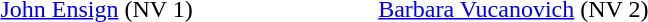<table width="40%">
<tr>
<td width="20%"><a href='#'>John Ensign</a> (NV 1)</td>
<td width="20%"><a href='#'>Barbara Vucanovich</a> (NV 2)</td>
</tr>
</table>
